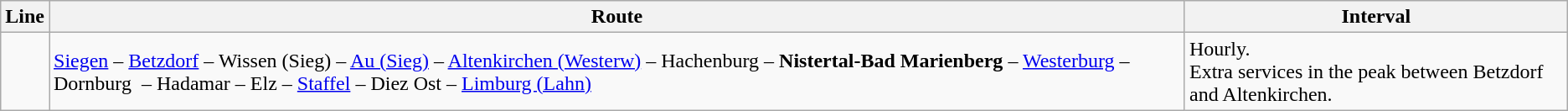<table class="wikitable">
<tr>
<th>Line</th>
<th>Route</th>
<th>Interval</th>
</tr>
<tr>
<td></td>
<td><a href='#'>Siegen</a> – <a href='#'>Betzdorf</a> – Wissen (Sieg) – <a href='#'>Au (Sieg)</a> – <a href='#'>Altenkirchen (Westerw)</a> – Hachenburg – <strong>Nistertal-Bad Marienberg</strong> – <a href='#'>Westerburg</a> – Dornburg  – Hadamar – Elz – <a href='#'>Staffel</a> – Diez Ost – <a href='#'>Limburg (Lahn)</a></td>
<td>Hourly.<br>Extra services in the peak between Betzdorf and Altenkirchen.</td>
</tr>
</table>
